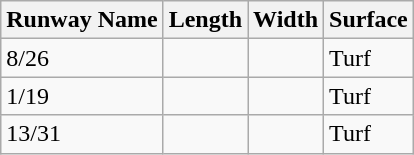<table class="wikitable">
<tr>
<th>Runway Name</th>
<th>Length</th>
<th>Width</th>
<th>Surface</th>
</tr>
<tr>
<td>8/26</td>
<td></td>
<td></td>
<td>Turf</td>
</tr>
<tr>
<td>1/19</td>
<td></td>
<td></td>
<td>Turf</td>
</tr>
<tr>
<td>13/31</td>
<td></td>
<td></td>
<td>Turf</td>
</tr>
</table>
